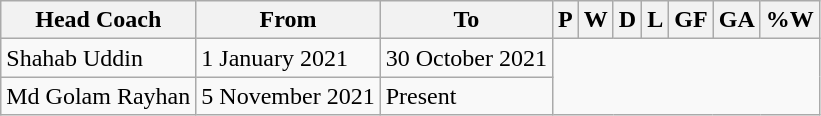<table class="wikitable sortable" style="text-align:center">
<tr>
<th>Head Coach</th>
<th Class="unsortable">From</th>
<th Class="unsortable">To</th>
<th abbr="3">P</th>
<th abbr="1">W</th>
<th abbr="1">D</th>
<th abbr="1">L</th>
<th abbr="4">GF</th>
<th abbr="6">GA</th>
<th abbr="50">%W</th>
</tr>
<tr>
<td align=left> Shahab Uddin</td>
<td align=left>1 January 2021</td>
<td align=left>30 October 2021<br></td>
</tr>
<tr>
<td align=left> Md Golam Rayhan</td>
<td align=left>5 November 2021</td>
<td align=left>Present<br></td>
</tr>
</table>
